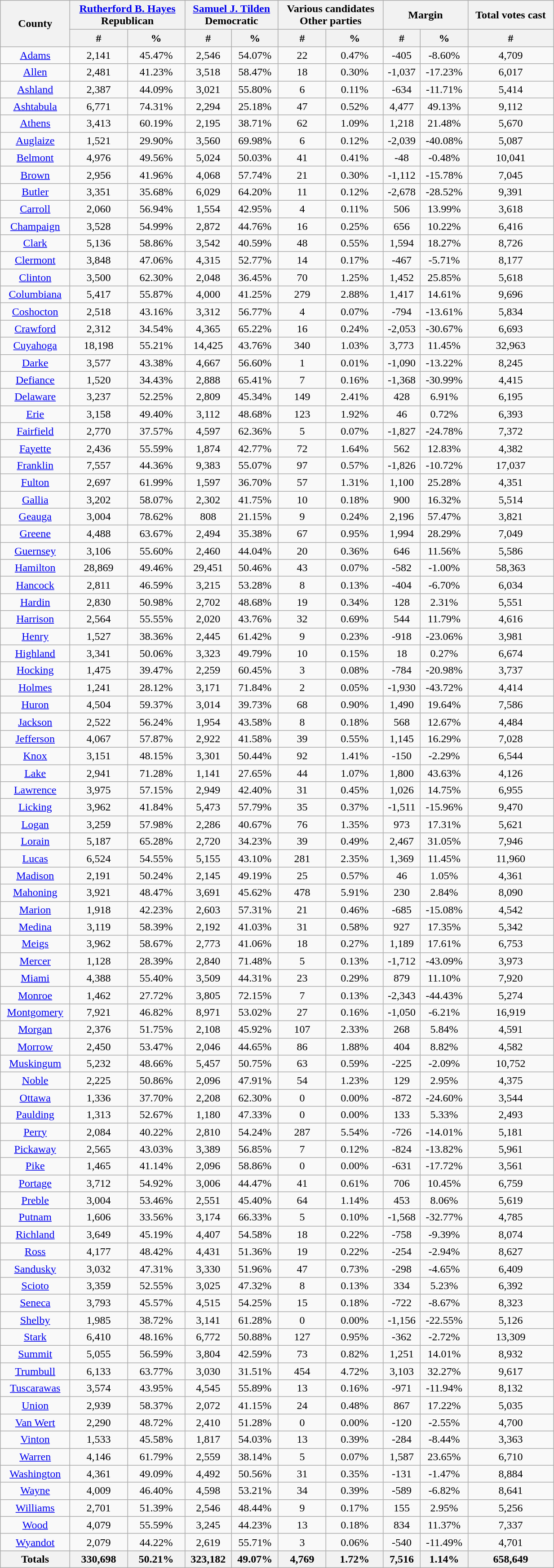<table width="65%"  class="wikitable sortable" style="text-align:center">
<tr>
<th style="text-align:center;" rowspan="2">County</th>
<th style="text-align:center;" colspan="2"><a href='#'>Rutherford B. Hayes</a><br>Republican</th>
<th style="text-align:center;" colspan="2"><a href='#'>Samuel J. Tilden</a><br>Democratic</th>
<th style="text-align:center;" colspan="2">Various candidates<br>Other parties</th>
<th style="text-align:center;" colspan="2">Margin</th>
<th style="text-align:center;" colspan="1">Total votes cast</th>
</tr>
<tr>
<th style="text-align:center;" data-sort-type="number">#</th>
<th style="text-align:center;" data-sort-type="number">%</th>
<th style="text-align:center;" data-sort-type="number">#</th>
<th style="text-align:center;" data-sort-type="number">%</th>
<th style="text-align:center;" data-sort-type="number">#</th>
<th style="text-align:center;" data-sort-type="number">%</th>
<th style="text-align:center;" data-sort-type="number">#</th>
<th style="text-align:center;" data-sort-type="number">%</th>
<th style="text-align:center;" data-sort-type="number">#</th>
</tr>
<tr>
<td><a href='#'>Adams</a></td>
<td>2,141</td>
<td>45.47%</td>
<td>2,546</td>
<td>54.07%</td>
<td>22</td>
<td>0.47%</td>
<td>-405</td>
<td>-8.60%</td>
<td>4,709</td>
</tr>
<tr style="text-align:center;">
<td><a href='#'>Allen</a></td>
<td>2,481</td>
<td>41.23%</td>
<td>3,518</td>
<td>58.47%</td>
<td>18</td>
<td>0.30%</td>
<td>-1,037</td>
<td>-17.23%</td>
<td>6,017</td>
</tr>
<tr style="text-align:center;">
<td><a href='#'>Ashland</a></td>
<td>2,387</td>
<td>44.09%</td>
<td>3,021</td>
<td>55.80%</td>
<td>6</td>
<td>0.11%</td>
<td>-634</td>
<td>-11.71%</td>
<td>5,414</td>
</tr>
<tr style="text-align:center;">
<td><a href='#'>Ashtabula</a></td>
<td>6,771</td>
<td>74.31%</td>
<td>2,294</td>
<td>25.18%</td>
<td>47</td>
<td>0.52%</td>
<td>4,477</td>
<td>49.13%</td>
<td>9,112</td>
</tr>
<tr style="text-align:center;">
<td><a href='#'>Athens</a></td>
<td>3,413</td>
<td>60.19%</td>
<td>2,195</td>
<td>38.71%</td>
<td>62</td>
<td>1.09%</td>
<td>1,218</td>
<td>21.48%</td>
<td>5,670</td>
</tr>
<tr style="text-align:center;">
<td><a href='#'>Auglaize</a></td>
<td>1,521</td>
<td>29.90%</td>
<td>3,560</td>
<td>69.98%</td>
<td>6</td>
<td>0.12%</td>
<td>-2,039</td>
<td>-40.08%</td>
<td>5,087</td>
</tr>
<tr style="text-align:center;">
<td><a href='#'>Belmont</a></td>
<td>4,976</td>
<td>49.56%</td>
<td>5,024</td>
<td>50.03%</td>
<td>41</td>
<td>0.41%</td>
<td>-48</td>
<td>-0.48%</td>
<td>10,041</td>
</tr>
<tr style="text-align:center;">
<td><a href='#'>Brown</a></td>
<td>2,956</td>
<td>41.96%</td>
<td>4,068</td>
<td>57.74%</td>
<td>21</td>
<td>0.30%</td>
<td>-1,112</td>
<td>-15.78%</td>
<td>7,045</td>
</tr>
<tr style="text-align:center;">
<td><a href='#'>Butler</a></td>
<td>3,351</td>
<td>35.68%</td>
<td>6,029</td>
<td>64.20%</td>
<td>11</td>
<td>0.12%</td>
<td>-2,678</td>
<td>-28.52%</td>
<td>9,391</td>
</tr>
<tr style="text-align:center;">
<td><a href='#'>Carroll</a></td>
<td>2,060</td>
<td>56.94%</td>
<td>1,554</td>
<td>42.95%</td>
<td>4</td>
<td>0.11%</td>
<td>506</td>
<td>13.99%</td>
<td>3,618</td>
</tr>
<tr style="text-align:center;">
<td><a href='#'>Champaign</a></td>
<td>3,528</td>
<td>54.99%</td>
<td>2,872</td>
<td>44.76%</td>
<td>16</td>
<td>0.25%</td>
<td>656</td>
<td>10.22%</td>
<td>6,416</td>
</tr>
<tr style="text-align:center;">
<td><a href='#'>Clark</a></td>
<td>5,136</td>
<td>58.86%</td>
<td>3,542</td>
<td>40.59%</td>
<td>48</td>
<td>0.55%</td>
<td>1,594</td>
<td>18.27%</td>
<td>8,726</td>
</tr>
<tr style="text-align:center;">
<td><a href='#'>Clermont</a></td>
<td>3,848</td>
<td>47.06%</td>
<td>4,315</td>
<td>52.77%</td>
<td>14</td>
<td>0.17%</td>
<td>-467</td>
<td>-5.71%</td>
<td>8,177</td>
</tr>
<tr style="text-align:center;">
<td><a href='#'>Clinton</a></td>
<td>3,500</td>
<td>62.30%</td>
<td>2,048</td>
<td>36.45%</td>
<td>70</td>
<td>1.25%</td>
<td>1,452</td>
<td>25.85%</td>
<td>5,618</td>
</tr>
<tr style="text-align:center;">
<td><a href='#'>Columbiana</a></td>
<td>5,417</td>
<td>55.87%</td>
<td>4,000</td>
<td>41.25%</td>
<td>279</td>
<td>2.88%</td>
<td>1,417</td>
<td>14.61%</td>
<td>9,696</td>
</tr>
<tr style="text-align:center;">
<td><a href='#'>Coshocton</a></td>
<td>2,518</td>
<td>43.16%</td>
<td>3,312</td>
<td>56.77%</td>
<td>4</td>
<td>0.07%</td>
<td>-794</td>
<td>-13.61%</td>
<td>5,834</td>
</tr>
<tr style="text-align:center;">
<td><a href='#'>Crawford</a></td>
<td>2,312</td>
<td>34.54%</td>
<td>4,365</td>
<td>65.22%</td>
<td>16</td>
<td>0.24%</td>
<td>-2,053</td>
<td>-30.67%</td>
<td>6,693</td>
</tr>
<tr style="text-align:center;">
<td><a href='#'>Cuyahoga</a></td>
<td>18,198</td>
<td>55.21%</td>
<td>14,425</td>
<td>43.76%</td>
<td>340</td>
<td>1.03%</td>
<td>3,773</td>
<td>11.45%</td>
<td>32,963</td>
</tr>
<tr style="text-align:center;">
<td><a href='#'>Darke</a></td>
<td>3,577</td>
<td>43.38%</td>
<td>4,667</td>
<td>56.60%</td>
<td>1</td>
<td>0.01%</td>
<td>-1,090</td>
<td>-13.22%</td>
<td>8,245</td>
</tr>
<tr style="text-align:center;">
<td><a href='#'>Defiance</a></td>
<td>1,520</td>
<td>34.43%</td>
<td>2,888</td>
<td>65.41%</td>
<td>7</td>
<td>0.16%</td>
<td>-1,368</td>
<td>-30.99%</td>
<td>4,415</td>
</tr>
<tr style="text-align:center;">
<td><a href='#'>Delaware</a></td>
<td>3,237</td>
<td>52.25%</td>
<td>2,809</td>
<td>45.34%</td>
<td>149</td>
<td>2.41%</td>
<td>428</td>
<td>6.91%</td>
<td>6,195</td>
</tr>
<tr style="text-align:center;">
<td><a href='#'>Erie</a></td>
<td>3,158</td>
<td>49.40%</td>
<td>3,112</td>
<td>48.68%</td>
<td>123</td>
<td>1.92%</td>
<td>46</td>
<td>0.72%</td>
<td>6,393</td>
</tr>
<tr style="text-align:center;">
<td><a href='#'>Fairfield</a></td>
<td>2,770</td>
<td>37.57%</td>
<td>4,597</td>
<td>62.36%</td>
<td>5</td>
<td>0.07%</td>
<td>-1,827</td>
<td>-24.78%</td>
<td>7,372</td>
</tr>
<tr style="text-align:center;">
<td><a href='#'>Fayette</a></td>
<td>2,436</td>
<td>55.59%</td>
<td>1,874</td>
<td>42.77%</td>
<td>72</td>
<td>1.64%</td>
<td>562</td>
<td>12.83%</td>
<td>4,382</td>
</tr>
<tr style="text-align:center;">
<td><a href='#'>Franklin</a></td>
<td>7,557</td>
<td>44.36%</td>
<td>9,383</td>
<td>55.07%</td>
<td>97</td>
<td>0.57%</td>
<td>-1,826</td>
<td>-10.72%</td>
<td>17,037</td>
</tr>
<tr style="text-align:center;">
<td><a href='#'>Fulton</a></td>
<td>2,697</td>
<td>61.99%</td>
<td>1,597</td>
<td>36.70%</td>
<td>57</td>
<td>1.31%</td>
<td>1,100</td>
<td>25.28%</td>
<td>4,351</td>
</tr>
<tr style="text-align:center;">
<td><a href='#'>Gallia</a></td>
<td>3,202</td>
<td>58.07%</td>
<td>2,302</td>
<td>41.75%</td>
<td>10</td>
<td>0.18%</td>
<td>900</td>
<td>16.32%</td>
<td>5,514</td>
</tr>
<tr style="text-align:center;">
<td><a href='#'>Geauga</a></td>
<td>3,004</td>
<td>78.62%</td>
<td>808</td>
<td>21.15%</td>
<td>9</td>
<td>0.24%</td>
<td>2,196</td>
<td>57.47%</td>
<td>3,821</td>
</tr>
<tr style="text-align:center;">
<td><a href='#'>Greene</a></td>
<td>4,488</td>
<td>63.67%</td>
<td>2,494</td>
<td>35.38%</td>
<td>67</td>
<td>0.95%</td>
<td>1,994</td>
<td>28.29%</td>
<td>7,049</td>
</tr>
<tr style="text-align:center;">
<td><a href='#'>Guernsey</a></td>
<td>3,106</td>
<td>55.60%</td>
<td>2,460</td>
<td>44.04%</td>
<td>20</td>
<td>0.36%</td>
<td>646</td>
<td>11.56%</td>
<td>5,586</td>
</tr>
<tr style="text-align:center;">
<td><a href='#'>Hamilton</a></td>
<td>28,869</td>
<td>49.46%</td>
<td>29,451</td>
<td>50.46%</td>
<td>43</td>
<td>0.07%</td>
<td>-582</td>
<td>-1.00%</td>
<td>58,363</td>
</tr>
<tr style="text-align:center;">
<td><a href='#'>Hancock</a></td>
<td>2,811</td>
<td>46.59%</td>
<td>3,215</td>
<td>53.28%</td>
<td>8</td>
<td>0.13%</td>
<td>-404</td>
<td>-6.70%</td>
<td>6,034</td>
</tr>
<tr style="text-align:center;">
<td><a href='#'>Hardin</a></td>
<td>2,830</td>
<td>50.98%</td>
<td>2,702</td>
<td>48.68%</td>
<td>19</td>
<td>0.34%</td>
<td>128</td>
<td>2.31%</td>
<td>5,551</td>
</tr>
<tr style="text-align:center;">
<td><a href='#'>Harrison</a></td>
<td>2,564</td>
<td>55.55%</td>
<td>2,020</td>
<td>43.76%</td>
<td>32</td>
<td>0.69%</td>
<td>544</td>
<td>11.79%</td>
<td>4,616</td>
</tr>
<tr style="text-align:center;">
<td><a href='#'>Henry</a></td>
<td>1,527</td>
<td>38.36%</td>
<td>2,445</td>
<td>61.42%</td>
<td>9</td>
<td>0.23%</td>
<td>-918</td>
<td>-23.06%</td>
<td>3,981</td>
</tr>
<tr style="text-align:center;">
<td><a href='#'>Highland</a></td>
<td>3,341</td>
<td>50.06%</td>
<td>3,323</td>
<td>49.79%</td>
<td>10</td>
<td>0.15%</td>
<td>18</td>
<td>0.27%</td>
<td>6,674</td>
</tr>
<tr style="text-align:center;">
<td><a href='#'>Hocking</a></td>
<td>1,475</td>
<td>39.47%</td>
<td>2,259</td>
<td>60.45%</td>
<td>3</td>
<td>0.08%</td>
<td>-784</td>
<td>-20.98%</td>
<td>3,737</td>
</tr>
<tr style="text-align:center;">
<td><a href='#'>Holmes</a></td>
<td>1,241</td>
<td>28.12%</td>
<td>3,171</td>
<td>71.84%</td>
<td>2</td>
<td>0.05%</td>
<td>-1,930</td>
<td>-43.72%</td>
<td>4,414</td>
</tr>
<tr style="text-align:center;">
<td><a href='#'>Huron</a></td>
<td>4,504</td>
<td>59.37%</td>
<td>3,014</td>
<td>39.73%</td>
<td>68</td>
<td>0.90%</td>
<td>1,490</td>
<td>19.64%</td>
<td>7,586</td>
</tr>
<tr style="text-align:center;">
<td><a href='#'>Jackson</a></td>
<td>2,522</td>
<td>56.24%</td>
<td>1,954</td>
<td>43.58%</td>
<td>8</td>
<td>0.18%</td>
<td>568</td>
<td>12.67%</td>
<td>4,484</td>
</tr>
<tr style="text-align:center;">
<td><a href='#'>Jefferson</a></td>
<td>4,067</td>
<td>57.87%</td>
<td>2,922</td>
<td>41.58%</td>
<td>39</td>
<td>0.55%</td>
<td>1,145</td>
<td>16.29%</td>
<td>7,028</td>
</tr>
<tr style="text-align:center;">
<td><a href='#'>Knox</a></td>
<td>3,151</td>
<td>48.15%</td>
<td>3,301</td>
<td>50.44%</td>
<td>92</td>
<td>1.41%</td>
<td>-150</td>
<td>-2.29%</td>
<td>6,544</td>
</tr>
<tr style="text-align:center;">
<td><a href='#'>Lake</a></td>
<td>2,941</td>
<td>71.28%</td>
<td>1,141</td>
<td>27.65%</td>
<td>44</td>
<td>1.07%</td>
<td>1,800</td>
<td>43.63%</td>
<td>4,126</td>
</tr>
<tr style="text-align:center;">
<td><a href='#'>Lawrence</a></td>
<td>3,975</td>
<td>57.15%</td>
<td>2,949</td>
<td>42.40%</td>
<td>31</td>
<td>0.45%</td>
<td>1,026</td>
<td>14.75%</td>
<td>6,955</td>
</tr>
<tr style="text-align:center;">
<td><a href='#'>Licking</a></td>
<td>3,962</td>
<td>41.84%</td>
<td>5,473</td>
<td>57.79%</td>
<td>35</td>
<td>0.37%</td>
<td>-1,511</td>
<td>-15.96%</td>
<td>9,470</td>
</tr>
<tr style="text-align:center;">
<td><a href='#'>Logan</a></td>
<td>3,259</td>
<td>57.98%</td>
<td>2,286</td>
<td>40.67%</td>
<td>76</td>
<td>1.35%</td>
<td>973</td>
<td>17.31%</td>
<td>5,621</td>
</tr>
<tr style="text-align:center;">
<td><a href='#'>Lorain</a></td>
<td>5,187</td>
<td>65.28%</td>
<td>2,720</td>
<td>34.23%</td>
<td>39</td>
<td>0.49%</td>
<td>2,467</td>
<td>31.05%</td>
<td>7,946</td>
</tr>
<tr style="text-align:center;">
<td><a href='#'>Lucas</a></td>
<td>6,524</td>
<td>54.55%</td>
<td>5,155</td>
<td>43.10%</td>
<td>281</td>
<td>2.35%</td>
<td>1,369</td>
<td>11.45%</td>
<td>11,960</td>
</tr>
<tr style="text-align:center;">
<td><a href='#'>Madison</a></td>
<td>2,191</td>
<td>50.24%</td>
<td>2,145</td>
<td>49.19%</td>
<td>25</td>
<td>0.57%</td>
<td>46</td>
<td>1.05%</td>
<td>4,361</td>
</tr>
<tr style="text-align:center;">
<td><a href='#'>Mahoning</a></td>
<td>3,921</td>
<td>48.47%</td>
<td>3,691</td>
<td>45.62%</td>
<td>478</td>
<td>5.91%</td>
<td>230</td>
<td>2.84%</td>
<td>8,090</td>
</tr>
<tr style="text-align:center;">
<td><a href='#'>Marion</a></td>
<td>1,918</td>
<td>42.23%</td>
<td>2,603</td>
<td>57.31%</td>
<td>21</td>
<td>0.46%</td>
<td>-685</td>
<td>-15.08%</td>
<td>4,542</td>
</tr>
<tr style="text-align:center;">
<td><a href='#'>Medina</a></td>
<td>3,119</td>
<td>58.39%</td>
<td>2,192</td>
<td>41.03%</td>
<td>31</td>
<td>0.58%</td>
<td>927</td>
<td>17.35%</td>
<td>5,342</td>
</tr>
<tr style="text-align:center;">
<td><a href='#'>Meigs</a></td>
<td>3,962</td>
<td>58.67%</td>
<td>2,773</td>
<td>41.06%</td>
<td>18</td>
<td>0.27%</td>
<td>1,189</td>
<td>17.61%</td>
<td>6,753</td>
</tr>
<tr style="text-align:center;">
<td><a href='#'>Mercer</a></td>
<td>1,128</td>
<td>28.39%</td>
<td>2,840</td>
<td>71.48%</td>
<td>5</td>
<td>0.13%</td>
<td>-1,712</td>
<td>-43.09%</td>
<td>3,973</td>
</tr>
<tr style="text-align:center;">
<td><a href='#'>Miami</a></td>
<td>4,388</td>
<td>55.40%</td>
<td>3,509</td>
<td>44.31%</td>
<td>23</td>
<td>0.29%</td>
<td>879</td>
<td>11.10%</td>
<td>7,920</td>
</tr>
<tr style="text-align:center;">
<td><a href='#'>Monroe</a></td>
<td>1,462</td>
<td>27.72%</td>
<td>3,805</td>
<td>72.15%</td>
<td>7</td>
<td>0.13%</td>
<td>-2,343</td>
<td>-44.43%</td>
<td>5,274</td>
</tr>
<tr style="text-align:center;">
<td><a href='#'>Montgomery</a></td>
<td>7,921</td>
<td>46.82%</td>
<td>8,971</td>
<td>53.02%</td>
<td>27</td>
<td>0.16%</td>
<td>-1,050</td>
<td>-6.21%</td>
<td>16,919</td>
</tr>
<tr style="text-align:center;">
<td><a href='#'>Morgan</a></td>
<td>2,376</td>
<td>51.75%</td>
<td>2,108</td>
<td>45.92%</td>
<td>107</td>
<td>2.33%</td>
<td>268</td>
<td>5.84%</td>
<td>4,591</td>
</tr>
<tr style="text-align:center;">
<td><a href='#'>Morrow</a></td>
<td>2,450</td>
<td>53.47%</td>
<td>2,046</td>
<td>44.65%</td>
<td>86</td>
<td>1.88%</td>
<td>404</td>
<td>8.82%</td>
<td>4,582</td>
</tr>
<tr style="text-align:center;">
<td><a href='#'>Muskingum</a></td>
<td>5,232</td>
<td>48.66%</td>
<td>5,457</td>
<td>50.75%</td>
<td>63</td>
<td>0.59%</td>
<td>-225</td>
<td>-2.09%</td>
<td>10,752</td>
</tr>
<tr style="text-align:center;">
<td><a href='#'>Noble</a></td>
<td>2,225</td>
<td>50.86%</td>
<td>2,096</td>
<td>47.91%</td>
<td>54</td>
<td>1.23%</td>
<td>129</td>
<td>2.95%</td>
<td>4,375</td>
</tr>
<tr style="text-align:center;">
<td><a href='#'>Ottawa</a></td>
<td>1,336</td>
<td>37.70%</td>
<td>2,208</td>
<td>62.30%</td>
<td>0</td>
<td>0.00%</td>
<td>-872</td>
<td>-24.60%</td>
<td>3,544</td>
</tr>
<tr style="text-align:center;">
<td><a href='#'>Paulding</a></td>
<td>1,313</td>
<td>52.67%</td>
<td>1,180</td>
<td>47.33%</td>
<td>0</td>
<td>0.00%</td>
<td>133</td>
<td>5.33%</td>
<td>2,493</td>
</tr>
<tr style="text-align:center;">
<td><a href='#'>Perry</a></td>
<td>2,084</td>
<td>40.22%</td>
<td>2,810</td>
<td>54.24%</td>
<td>287</td>
<td>5.54%</td>
<td>-726</td>
<td>-14.01%</td>
<td>5,181</td>
</tr>
<tr style="text-align:center;">
<td><a href='#'>Pickaway</a></td>
<td>2,565</td>
<td>43.03%</td>
<td>3,389</td>
<td>56.85%</td>
<td>7</td>
<td>0.12%</td>
<td>-824</td>
<td>-13.82%</td>
<td>5,961</td>
</tr>
<tr style="text-align:center;">
<td><a href='#'>Pike</a></td>
<td>1,465</td>
<td>41.14%</td>
<td>2,096</td>
<td>58.86%</td>
<td>0</td>
<td>0.00%</td>
<td>-631</td>
<td>-17.72%</td>
<td>3,561</td>
</tr>
<tr style="text-align:center;">
<td><a href='#'>Portage</a></td>
<td>3,712</td>
<td>54.92%</td>
<td>3,006</td>
<td>44.47%</td>
<td>41</td>
<td>0.61%</td>
<td>706</td>
<td>10.45%</td>
<td>6,759</td>
</tr>
<tr style="text-align:center;">
<td><a href='#'>Preble</a></td>
<td>3,004</td>
<td>53.46%</td>
<td>2,551</td>
<td>45.40%</td>
<td>64</td>
<td>1.14%</td>
<td>453</td>
<td>8.06%</td>
<td>5,619</td>
</tr>
<tr style="text-align:center;">
<td><a href='#'>Putnam</a></td>
<td>1,606</td>
<td>33.56%</td>
<td>3,174</td>
<td>66.33%</td>
<td>5</td>
<td>0.10%</td>
<td>-1,568</td>
<td>-32.77%</td>
<td>4,785</td>
</tr>
<tr style="text-align:center;">
<td><a href='#'>Richland</a></td>
<td>3,649</td>
<td>45.19%</td>
<td>4,407</td>
<td>54.58%</td>
<td>18</td>
<td>0.22%</td>
<td>-758</td>
<td>-9.39%</td>
<td>8,074</td>
</tr>
<tr style="text-align:center;">
<td><a href='#'>Ross</a></td>
<td>4,177</td>
<td>48.42%</td>
<td>4,431</td>
<td>51.36%</td>
<td>19</td>
<td>0.22%</td>
<td>-254</td>
<td>-2.94%</td>
<td>8,627</td>
</tr>
<tr style="text-align:center;">
<td><a href='#'>Sandusky</a></td>
<td>3,032</td>
<td>47.31%</td>
<td>3,330</td>
<td>51.96%</td>
<td>47</td>
<td>0.73%</td>
<td>-298</td>
<td>-4.65%</td>
<td>6,409</td>
</tr>
<tr style="text-align:center;">
<td><a href='#'>Scioto</a></td>
<td>3,359</td>
<td>52.55%</td>
<td>3,025</td>
<td>47.32%</td>
<td>8</td>
<td>0.13%</td>
<td>334</td>
<td>5.23%</td>
<td>6,392</td>
</tr>
<tr style="text-align:center;">
<td><a href='#'>Seneca</a></td>
<td>3,793</td>
<td>45.57%</td>
<td>4,515</td>
<td>54.25%</td>
<td>15</td>
<td>0.18%</td>
<td>-722</td>
<td>-8.67%</td>
<td>8,323</td>
</tr>
<tr style="text-align:center;">
<td><a href='#'>Shelby</a></td>
<td>1,985</td>
<td>38.72%</td>
<td>3,141</td>
<td>61.28%</td>
<td>0</td>
<td>0.00%</td>
<td>-1,156</td>
<td>-22.55%</td>
<td>5,126</td>
</tr>
<tr style="text-align:center;">
<td><a href='#'>Stark</a></td>
<td>6,410</td>
<td>48.16%</td>
<td>6,772</td>
<td>50.88%</td>
<td>127</td>
<td>0.95%</td>
<td>-362</td>
<td>-2.72%</td>
<td>13,309</td>
</tr>
<tr style="text-align:center;">
<td><a href='#'>Summit</a></td>
<td>5,055</td>
<td>56.59%</td>
<td>3,804</td>
<td>42.59%</td>
<td>73</td>
<td>0.82%</td>
<td>1,251</td>
<td>14.01%</td>
<td>8,932</td>
</tr>
<tr style="text-align:center;">
<td><a href='#'>Trumbull</a></td>
<td>6,133</td>
<td>63.77%</td>
<td>3,030</td>
<td>31.51%</td>
<td>454</td>
<td>4.72%</td>
<td>3,103</td>
<td>32.27%</td>
<td>9,617</td>
</tr>
<tr style="text-align:center;">
<td><a href='#'>Tuscarawas</a></td>
<td>3,574</td>
<td>43.95%</td>
<td>4,545</td>
<td>55.89%</td>
<td>13</td>
<td>0.16%</td>
<td>-971</td>
<td>-11.94%</td>
<td>8,132</td>
</tr>
<tr style="text-align:center;">
<td><a href='#'>Union</a></td>
<td>2,939</td>
<td>58.37%</td>
<td>2,072</td>
<td>41.15%</td>
<td>24</td>
<td>0.48%</td>
<td>867</td>
<td>17.22%</td>
<td>5,035</td>
</tr>
<tr style="text-align:center;">
<td><a href='#'>Van Wert</a></td>
<td>2,290</td>
<td>48.72%</td>
<td>2,410</td>
<td>51.28%</td>
<td>0</td>
<td>0.00%</td>
<td>-120</td>
<td>-2.55%</td>
<td>4,700</td>
</tr>
<tr style="text-align:center;">
<td><a href='#'>Vinton</a></td>
<td>1,533</td>
<td>45.58%</td>
<td>1,817</td>
<td>54.03%</td>
<td>13</td>
<td>0.39%</td>
<td>-284</td>
<td>-8.44%</td>
<td>3,363</td>
</tr>
<tr style="text-align:center;">
<td><a href='#'>Warren</a></td>
<td>4,146</td>
<td>61.79%</td>
<td>2,559</td>
<td>38.14%</td>
<td>5</td>
<td>0.07%</td>
<td>1,587</td>
<td>23.65%</td>
<td>6,710</td>
</tr>
<tr style="text-align:center;">
<td><a href='#'>Washington</a></td>
<td>4,361</td>
<td>49.09%</td>
<td>4,492</td>
<td>50.56%</td>
<td>31</td>
<td>0.35%</td>
<td>-131</td>
<td>-1.47%</td>
<td>8,884</td>
</tr>
<tr style="text-align:center;">
<td><a href='#'>Wayne</a></td>
<td>4,009</td>
<td>46.40%</td>
<td>4,598</td>
<td>53.21%</td>
<td>34</td>
<td>0.39%</td>
<td>-589</td>
<td>-6.82%</td>
<td>8,641</td>
</tr>
<tr style="text-align:center;">
<td><a href='#'>Williams</a></td>
<td>2,701</td>
<td>51.39%</td>
<td>2,546</td>
<td>48.44%</td>
<td>9</td>
<td>0.17%</td>
<td>155</td>
<td>2.95%</td>
<td>5,256</td>
</tr>
<tr style="text-align:center;">
<td><a href='#'>Wood</a></td>
<td>4,079</td>
<td>55.59%</td>
<td>3,245</td>
<td>44.23%</td>
<td>13</td>
<td>0.18%</td>
<td>834</td>
<td>11.37%</td>
<td>7,337</td>
</tr>
<tr style="text-align:center;">
<td><a href='#'>Wyandot</a></td>
<td>2,079</td>
<td>44.22%</td>
<td>2,619</td>
<td>55.71%</td>
<td>3</td>
<td>0.06%</td>
<td>-540</td>
<td>-11.49%</td>
<td>4,701</td>
</tr>
<tr style="text-align:center;">
<th>Totals</th>
<th>330,698</th>
<th>50.21%</th>
<th>323,182</th>
<th>49.07%</th>
<th>4,769</th>
<th>1.72%</th>
<th>7,516</th>
<th>1.14%</th>
<th>658,649</th>
</tr>
</table>
